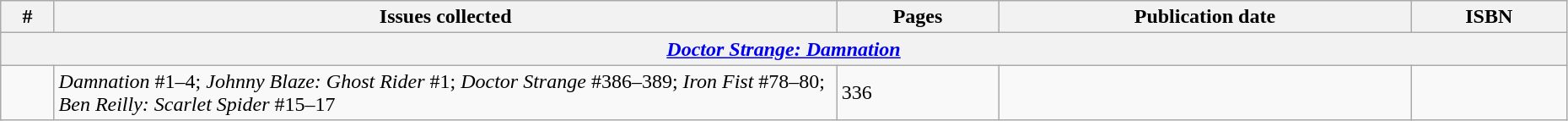<table class="wikitable sortable" width=98%>
<tr>
<th class="unsortable">#</th>
<th class="unsortable" width="50%">Issues collected</th>
<th>Pages</th>
<th>Publication date</th>
<th class="unsortable">ISBN</th>
</tr>
<tr>
<th colspan="5"><strong><em><a href='#'>Doctor Strange: Damnation</a></em></strong></th>
</tr>
<tr>
<td></td>
<td><em>Damnation</em> #1–4; <em>Johnny Blaze: Ghost Rider</em> #1; <em>Doctor Strange</em> #386–389; <em>Iron Fist</em> #78–80; <em>Ben Reilly: Scarlet Spider</em> #15–17</td>
<td>336</td>
<td></td>
<td></td>
</tr>
</table>
